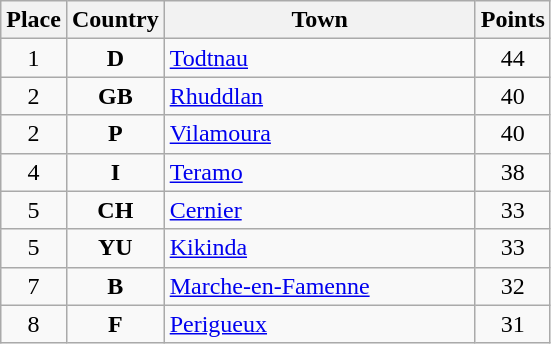<table class="wikitable">
<tr>
<th width="25">Place</th>
<th width="25">Country</th>
<th width="200">Town</th>
<th width="25">Points</th>
</tr>
<tr>
<td align="center">1</td>
<td align="center"><strong>D</strong></td>
<td align="left"><a href='#'>Todtnau</a></td>
<td align="center">44</td>
</tr>
<tr>
<td align="center">2</td>
<td align="center"><strong>GB</strong></td>
<td align="left"><a href='#'>Rhuddlan</a></td>
<td align="center">40</td>
</tr>
<tr>
<td align="center">2</td>
<td align="center"><strong>P</strong></td>
<td align="left"><a href='#'>Vilamoura</a></td>
<td align="center">40</td>
</tr>
<tr>
<td align="center">4</td>
<td align="center"><strong>I</strong></td>
<td align="left"><a href='#'>Teramo</a></td>
<td align="center">38</td>
</tr>
<tr>
<td align="center">5</td>
<td align="center"><strong>CH</strong></td>
<td align="left"><a href='#'>Cernier</a></td>
<td align="center">33</td>
</tr>
<tr>
<td align="center">5</td>
<td align="center"><strong>YU</strong></td>
<td align="left"><a href='#'>Kikinda</a></td>
<td align="center">33</td>
</tr>
<tr>
<td align="center">7</td>
<td align="center"><strong>B</strong></td>
<td align="left"><a href='#'>Marche-en-Famenne</a></td>
<td align="center">32</td>
</tr>
<tr>
<td align="center">8</td>
<td align="center"><strong>F</strong></td>
<td align="left"><a href='#'>Perigueux</a></td>
<td align="center">31</td>
</tr>
</table>
